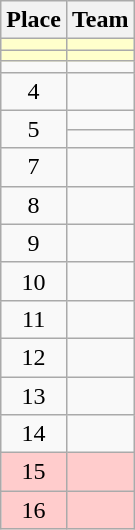<table class="wikitable">
<tr>
<th>Place</th>
<th>Team</th>
</tr>
<tr bgcolor=#ffffcc>
<td align=center></td>
<td></td>
</tr>
<tr bgcolor=#ffffcc>
<td align=center></td>
<td></td>
</tr>
<tr>
<td align=center></td>
<td></td>
</tr>
<tr>
<td align=center>4</td>
<td></td>
</tr>
<tr>
<td align=center rowspan=2>5</td>
<td></td>
</tr>
<tr>
<td></td>
</tr>
<tr>
<td align=center>7</td>
<td></td>
</tr>
<tr>
<td align=center>8</td>
<td></td>
</tr>
<tr>
<td align=center>9</td>
<td></td>
</tr>
<tr>
<td align=center>10</td>
<td></td>
</tr>
<tr>
<td align=center>11</td>
<td></td>
</tr>
<tr>
<td align=center>12</td>
<td></td>
</tr>
<tr>
<td align=center>13</td>
<td></td>
</tr>
<tr>
<td align=center>14</td>
<td></td>
</tr>
<tr bgcolor=#ffcccc>
<td align=center>15</td>
<td></td>
</tr>
<tr bgcolor=#ffcccc>
<td align=center>16</td>
<td></td>
</tr>
</table>
